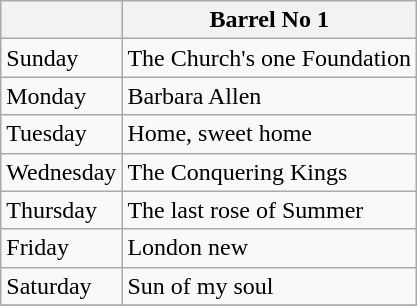<table class="wikitable">
<tr>
<th></th>
<th>Barrel No 1</th>
</tr>
<tr>
<td>Sunday</td>
<td>The Church's one Foundation</td>
</tr>
<tr>
<td>Monday</td>
<td>Barbara Allen</td>
</tr>
<tr>
<td>Tuesday</td>
<td>Home, sweet home</td>
</tr>
<tr>
<td>Wednesday</td>
<td>The Conquering Kings</td>
</tr>
<tr>
<td>Thursday</td>
<td>The last rose of Summer</td>
</tr>
<tr>
<td>Friday</td>
<td>London new</td>
</tr>
<tr>
<td>Saturday</td>
<td>Sun of my soul</td>
</tr>
<tr>
</tr>
</table>
